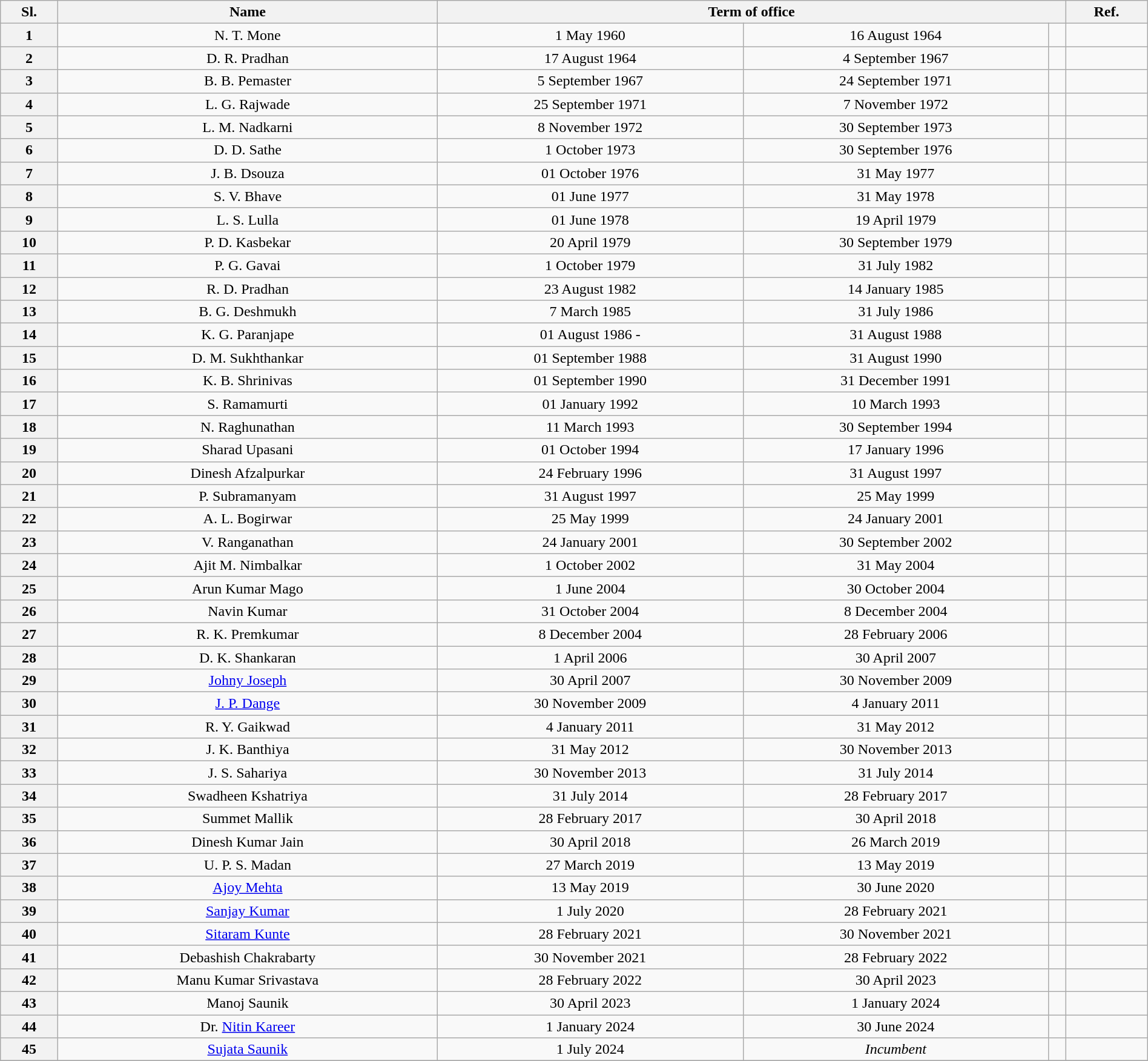<table class="wikitable" style="width:100%; text-align:center">
<tr>
<th>Sl.</th>
<th>Name</th>
<th colspan=3>Term of office</th>
<th>Ref.</th>
</tr>
<tr>
<th>1</th>
<td>N. T. Mone</td>
<td>1 May 1960</td>
<td>16 August 1964</td>
<td></td>
<td></td>
</tr>
<tr>
<th>2</th>
<td>D. R. Pradhan</td>
<td>17 August 1964</td>
<td>4 September 1967</td>
<td></td>
<td></td>
</tr>
<tr>
<th>3</th>
<td>B. B. Pemaster</td>
<td>5 September 1967</td>
<td>24 September 1971</td>
<td></td>
<td></td>
</tr>
<tr>
<th>4</th>
<td>L. G. Rajwade</td>
<td>25 September 1971</td>
<td>7 November 1972</td>
<td></td>
<td></td>
</tr>
<tr>
<th>5</th>
<td>L. M. Nadkarni</td>
<td>8 November 1972</td>
<td>30 September 1973</td>
<td></td>
<td></td>
</tr>
<tr>
<th>6</th>
<td>D. D. Sathe</td>
<td>1 October 1973</td>
<td>30 September 1976</td>
<td></td>
<td></td>
</tr>
<tr>
<th>7</th>
<td>J. B. Dsouza</td>
<td>01 October 1976</td>
<td>31 May 1977</td>
<td></td>
<td></td>
</tr>
<tr>
<th>8</th>
<td>S. V. Bhave</td>
<td>01 June 1977</td>
<td>31 May 1978</td>
<td></td>
<td></td>
</tr>
<tr>
<th>9</th>
<td>L. S. Lulla</td>
<td>01 June 1978</td>
<td>19 April 1979</td>
<td></td>
<td></td>
</tr>
<tr>
<th>10</th>
<td>P. D. Kasbekar</td>
<td>20 April 1979</td>
<td>30 September 1979</td>
<td></td>
<td></td>
</tr>
<tr>
<th>11</th>
<td>P. G. Gavai</td>
<td>1 October 1979</td>
<td>31 July 1982</td>
<td></td>
<td></td>
</tr>
<tr>
<th>12</th>
<td>R. D. Pradhan</td>
<td>23 August 1982</td>
<td>14 January 1985</td>
<td></td>
<td></td>
</tr>
<tr>
<th>13</th>
<td>B. G. Deshmukh</td>
<td>7 March 1985</td>
<td>31 July 1986</td>
<td></td>
<td></td>
</tr>
<tr>
<th>14</th>
<td>K. G. Paranjape</td>
<td>01 August 1986 -</td>
<td>31 August 1988</td>
<td></td>
<td></td>
</tr>
<tr>
<th>15</th>
<td>D. M. Sukhthankar</td>
<td>01 September 1988</td>
<td>31 August 1990</td>
<td></td>
<td></td>
</tr>
<tr>
<th>16</th>
<td>K. B. Shrinivas</td>
<td>01 September 1990</td>
<td>31 December 1991</td>
<td></td>
<td></td>
</tr>
<tr>
<th>17</th>
<td>S. Ramamurti</td>
<td>01 January 1992</td>
<td>10 March 1993</td>
<td></td>
<td></td>
</tr>
<tr>
<th>18</th>
<td>N. Raghunathan</td>
<td>11 March 1993</td>
<td>30 September 1994</td>
<td></td>
<td></td>
</tr>
<tr>
<th>19</th>
<td>Sharad Upasani</td>
<td>01 October 1994</td>
<td>17 January 1996</td>
<td></td>
<td></td>
</tr>
<tr>
<th>20</th>
<td>Dinesh Afzalpurkar</td>
<td>24 February 1996</td>
<td>31 August 1997</td>
<td></td>
<td></td>
</tr>
<tr>
<th>21</th>
<td>P. Subramanyam</td>
<td>31 August 1997</td>
<td>25 May 1999</td>
<td></td>
<td></td>
</tr>
<tr>
<th>22</th>
<td>A. L. Bogirwar</td>
<td>25 May 1999</td>
<td>24 January 2001</td>
<td></td>
<td></td>
</tr>
<tr>
<th>23</th>
<td>V. Ranganathan</td>
<td>24 January 2001</td>
<td>30 September 2002</td>
<td></td>
<td></td>
</tr>
<tr>
<th>24</th>
<td>Ajit M. Nimbalkar</td>
<td>1 October 2002</td>
<td>31 May 2004</td>
<td></td>
<td></td>
</tr>
<tr>
<th>25</th>
<td>Arun Kumar Mago</td>
<td>1 June 2004</td>
<td>30 October 2004</td>
<td></td>
<td></td>
</tr>
<tr>
<th>26</th>
<td>Navin Kumar</td>
<td>31 October 2004</td>
<td>8 December 2004</td>
<td></td>
<td></td>
</tr>
<tr>
<th>27</th>
<td>R. K. Premkumar</td>
<td>8 December 2004</td>
<td>28 February 2006</td>
<td></td>
<td></td>
</tr>
<tr>
<th>28</th>
<td>D. K. Shankaran</td>
<td>1 April 2006</td>
<td>30 April 2007</td>
<td></td>
<td></td>
</tr>
<tr>
<th>29</th>
<td><a href='#'>Johny Joseph</a></td>
<td>30 April 2007</td>
<td>30 November 2009</td>
<td></td>
<td></td>
</tr>
<tr>
<th>30</th>
<td><a href='#'>J. P. Dange</a></td>
<td>30 November 2009</td>
<td>4 January 2011</td>
<td></td>
<td></td>
</tr>
<tr>
<th>31</th>
<td>R. Y. Gaikwad</td>
<td>4 January 2011</td>
<td>31 May 2012</td>
<td></td>
<td></td>
</tr>
<tr>
<th>32</th>
<td>J. K. Banthiya</td>
<td>31 May 2012</td>
<td>30 November 2013</td>
<td></td>
<td></td>
</tr>
<tr>
<th>33</th>
<td>J. S. Sahariya</td>
<td>30 November 2013</td>
<td>31 July 2014</td>
<td></td>
<td></td>
</tr>
<tr>
<th>34</th>
<td>Swadheen Kshatriya</td>
<td>31 July 2014</td>
<td>28 February 2017</td>
<td></td>
<td></td>
</tr>
<tr>
<th>35</th>
<td>Summet Mallik</td>
<td>28 February 2017</td>
<td>30 April 2018</td>
<td></td>
<td></td>
</tr>
<tr>
<th>36</th>
<td>Dinesh Kumar Jain</td>
<td>30 April 2018</td>
<td>26 March 2019</td>
<td></td>
<td></td>
</tr>
<tr>
<th>37</th>
<td>U. P. S. Madan</td>
<td>27 March 2019</td>
<td>13 May 2019</td>
<td></td>
<td></td>
</tr>
<tr>
<th>38</th>
<td><a href='#'>Ajoy Mehta</a></td>
<td>13 May 2019</td>
<td>30 June 2020</td>
<td></td>
<td></td>
</tr>
<tr>
<th>39</th>
<td><a href='#'>Sanjay Kumar</a></td>
<td>1 July 2020</td>
<td>28 February 2021</td>
<td></td>
<td></td>
</tr>
<tr>
<th>40</th>
<td><a href='#'>Sitaram Kunte</a></td>
<td>28 February 2021</td>
<td>30 November 2021</td>
<td></td>
<td></td>
</tr>
<tr>
<th>41</th>
<td>Debashish Chakrabarty</td>
<td>30 November 2021</td>
<td>28 February 2022</td>
<td></td>
<td></td>
</tr>
<tr>
<th>42</th>
<td>Manu Kumar Srivastava</td>
<td>28 February 2022</td>
<td>30 April 2023</td>
<td></td>
<td></td>
</tr>
<tr>
<th>43</th>
<td>Manoj Saunik</td>
<td>30 April 2023</td>
<td>1 January 2024</td>
<td></td>
<td></td>
</tr>
<tr>
<th>44</th>
<td>Dr. <a href='#'>Nitin Kareer</a></td>
<td>1 January 2024</td>
<td>30 June 2024</td>
<td></td>
<td></td>
</tr>
<tr>
<th>45</th>
<td><a href='#'>Sujata Saunik</a></td>
<td>1 July 2024</td>
<td><em>Incumbent</em></td>
<td></td>
<td></td>
</tr>
<tr>
</tr>
</table>
